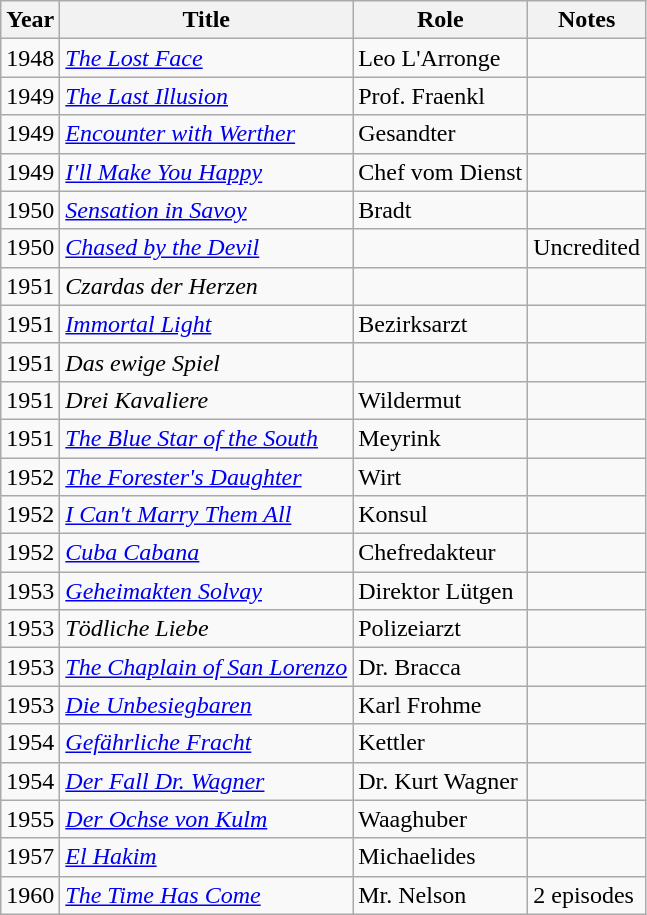<table class="wikitable">
<tr>
<th>Year</th>
<th>Title</th>
<th>Role</th>
<th>Notes</th>
</tr>
<tr>
<td>1948</td>
<td><em><a href='#'>The Lost Face</a></em></td>
<td>Leo L'Arronge</td>
<td></td>
</tr>
<tr>
<td>1949</td>
<td><em><a href='#'>The Last Illusion</a></em></td>
<td>Prof. Fraenkl</td>
<td></td>
</tr>
<tr>
<td>1949</td>
<td><em><a href='#'>Encounter with Werther</a></em></td>
<td>Gesandter</td>
<td></td>
</tr>
<tr>
<td>1949</td>
<td><em><a href='#'>I'll Make You Happy</a></em></td>
<td>Chef vom Dienst</td>
<td></td>
</tr>
<tr>
<td>1950</td>
<td><em><a href='#'>Sensation in Savoy</a></em></td>
<td>Bradt</td>
<td></td>
</tr>
<tr>
<td>1950</td>
<td><em><a href='#'>Chased by the Devil</a></em></td>
<td></td>
<td>Uncredited</td>
</tr>
<tr>
<td>1951</td>
<td><em>Czardas der Herzen</em></td>
<td></td>
<td></td>
</tr>
<tr>
<td>1951</td>
<td><em><a href='#'>Immortal Light</a></em></td>
<td>Bezirksarzt</td>
<td></td>
</tr>
<tr>
<td>1951</td>
<td><em>Das ewige Spiel</em></td>
<td></td>
<td></td>
</tr>
<tr>
<td>1951</td>
<td><em>Drei Kavaliere</em></td>
<td>Wildermut</td>
<td></td>
</tr>
<tr>
<td>1951</td>
<td><em><a href='#'>The Blue Star of the South</a></em></td>
<td>Meyrink</td>
<td></td>
</tr>
<tr>
<td>1952</td>
<td><em><a href='#'>The Forester's Daughter</a></em></td>
<td>Wirt</td>
<td></td>
</tr>
<tr>
<td>1952</td>
<td><em><a href='#'>I Can't Marry Them All</a></em></td>
<td>Konsul</td>
<td></td>
</tr>
<tr>
<td>1952</td>
<td><em><a href='#'>Cuba Cabana</a></em></td>
<td>Chefredakteur</td>
<td></td>
</tr>
<tr>
<td>1953</td>
<td><em><a href='#'>Geheimakten Solvay</a></em></td>
<td>Direktor Lütgen</td>
<td></td>
</tr>
<tr>
<td>1953</td>
<td><em>Tödliche Liebe</em></td>
<td>Polizeiarzt</td>
<td></td>
</tr>
<tr>
<td>1953</td>
<td><em><a href='#'>The Chaplain of San Lorenzo</a></em></td>
<td>Dr. Bracca</td>
<td></td>
</tr>
<tr>
<td>1953</td>
<td><em><a href='#'>Die Unbesiegbaren</a></em></td>
<td>Karl Frohme</td>
<td></td>
</tr>
<tr>
<td>1954</td>
<td><em><a href='#'>Gefährliche Fracht</a></em></td>
<td>Kettler</td>
<td></td>
</tr>
<tr>
<td>1954</td>
<td><em><a href='#'>Der Fall Dr. Wagner</a></em></td>
<td>Dr. Kurt Wagner</td>
<td></td>
</tr>
<tr>
<td>1955</td>
<td><em><a href='#'>Der Ochse von Kulm</a></em></td>
<td>Waaghuber</td>
<td></td>
</tr>
<tr>
<td>1957</td>
<td><em><a href='#'>El Hakim</a></em></td>
<td>Michaelides</td>
<td></td>
</tr>
<tr>
<td>1960</td>
<td><em><a href='#'>The Time Has Come</a></em></td>
<td>Mr. Nelson</td>
<td>2 episodes</td>
</tr>
</table>
